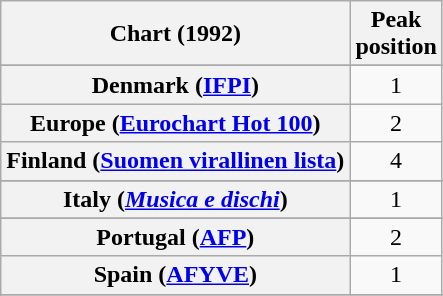<table class="wikitable sortable plainrowheaders" style="text-align:center">
<tr>
<th>Chart (1992)</th>
<th>Peak<br>position</th>
</tr>
<tr>
</tr>
<tr>
</tr>
<tr>
</tr>
<tr>
</tr>
<tr>
</tr>
<tr>
<th scope="row">Denmark (<a href='#'>IFPI</a>)</th>
<td>1</td>
</tr>
<tr>
<th scope="row">Europe (<a href='#'>Eurochart Hot 100</a>)</th>
<td>2</td>
</tr>
<tr>
<th scope="row">Finland (<a href='#'>Suomen virallinen lista</a>)</th>
<td>4</td>
</tr>
<tr>
</tr>
<tr>
</tr>
<tr>
</tr>
<tr>
<th scope="row">Italy (<em><a href='#'>Musica e dischi</a></em>)</th>
<td>1</td>
</tr>
<tr>
</tr>
<tr>
</tr>
<tr>
</tr>
<tr>
</tr>
<tr>
<th scope="row">Portugal (<a href='#'>AFP</a>)</th>
<td>2</td>
</tr>
<tr>
<th scope="row">Spain (<a href='#'>AFYVE</a>)</th>
<td>1</td>
</tr>
<tr>
</tr>
<tr>
</tr>
<tr>
</tr>
<tr>
</tr>
<tr>
</tr>
<tr>
</tr>
</table>
